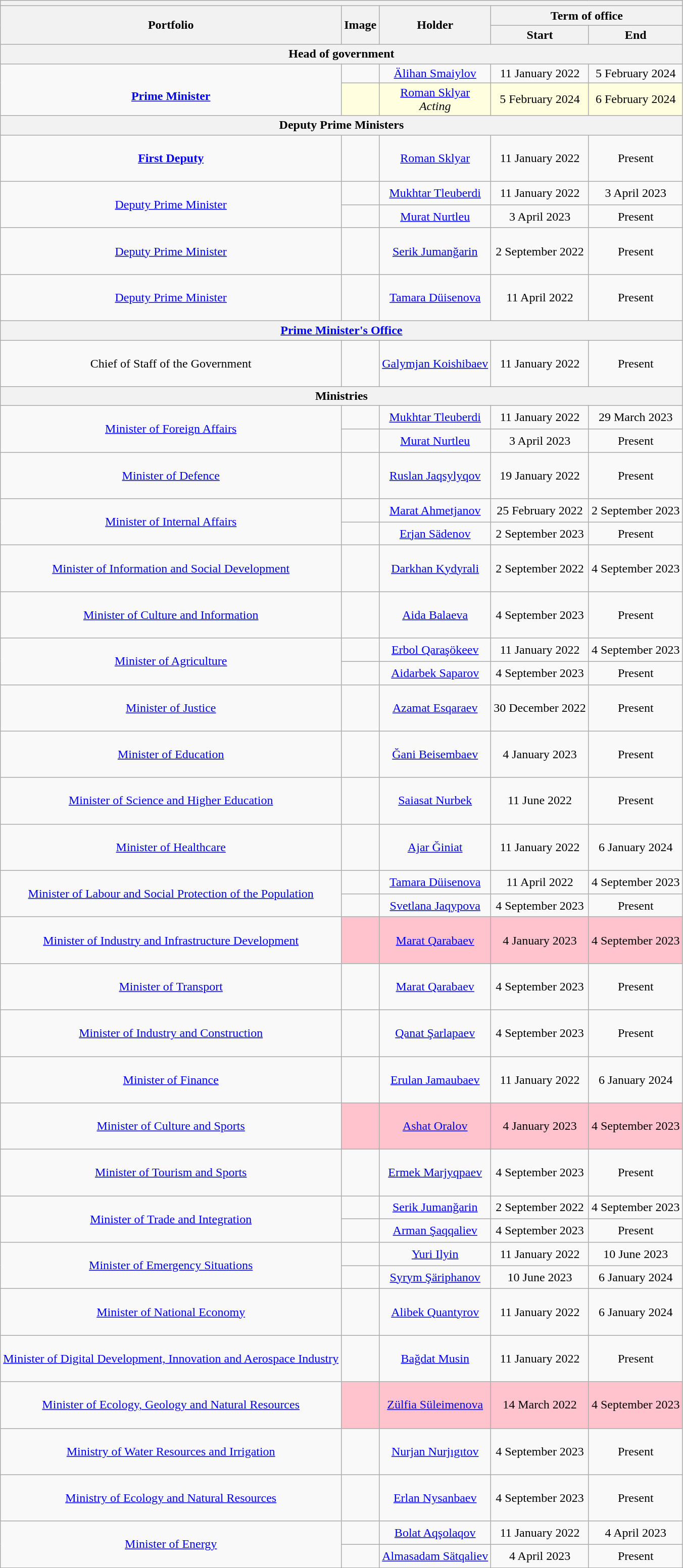<table class="wikitable" style="text-align:center">
<tr>
<th colspan="5"></th>
</tr>
<tr align=center>
<th rowspan="2">Portfolio</th>
<th rowspan="2">Image</th>
<th rowspan="2">Holder</th>
<th colspan="2">Term of office</th>
</tr>
<tr>
<th>Start</th>
<th>End</th>
</tr>
<tr>
<th colspan="5"><strong>Head of government</strong></th>
</tr>
<tr>
<td rowspan="2"><br><a href='#'><strong>Prime Minister</strong></a><br><small><strong></strong></small></td>
<td></td>
<td><a href='#'>Älihan Smaiylov</a></td>
<td style="text-align:center;">11 January 2022</td>
<td style="text-align:center;">5 February 2024</td>
</tr>
<tr bgcolor=lightyellow>
<td></td>
<td><a href='#'>Roman Sklyar</a><br><em>Acting</em></td>
<td>5 February 2024</td>
<td>6 February 2024</td>
</tr>
<tr>
<th colspan="5"><strong>Deputy Prime Ministers</strong></th>
</tr>
<tr>
<td><br><a href='#'><strong>First Deputy</strong></a><br><small><strong></strong><br><strong></strong></small></td>
<td></td>
<td><a href='#'>Roman Sklyar</a></td>
<td style="text-align:center;">11 January 2022</td>
<td style="text-align:center;">Present</td>
</tr>
<tr>
<td rowspan="2"><br><a href='#'>Deputy Prime Minister</a><br><small><br></small></td>
<td></td>
<td><a href='#'>Mukhtar Tleuberdi</a></td>
<td style="text-align:center;">11 January 2022</td>
<td style="text-align:center;">3 April 2023</td>
</tr>
<tr>
<td></td>
<td><a href='#'>Murat Nurtleu</a></td>
<td style="text-align:center;">3 April 2023</td>
<td style="text-align:center;">Present</td>
</tr>
<tr>
<td><br><a href='#'>Deputy Prime Minister</a><br><small><br></small></td>
<td></td>
<td><a href='#'>Serik Jumanğarin</a></td>
<td style="text-align:center;">2 September 2022</td>
<td style="text-align:center;">Present</td>
</tr>
<tr>
<td><br><a href='#'>Deputy Prime Minister</a><br><small><br></small></td>
<td></td>
<td><a href='#'>Tamara Düisenova</a></td>
<td style="text-align:center;">11 April 2022</td>
<td style="text-align:center;">Present</td>
</tr>
<tr>
<th colspan="5"><strong><a href='#'>Prime Minister's Office</a></strong></th>
</tr>
<tr>
<td><br>Chief of Staff of the Government<br><small><br></small></td>
<td></td>
<td><a href='#'>Galymjan Koishibaev</a></td>
<td style="text-align:center;">11 January 2022</td>
<td style="text-align:center;">Present</td>
</tr>
<tr>
<th colspan=5"><strong>Ministries</strong></th>
</tr>
<tr>
<td rowspan="2"><br><a href='#'>Minister of Foreign Affairs</a><br><small><br></small></td>
<td></td>
<td><a href='#'>Mukhtar Tleuberdi</a></td>
<td style="text-align:center;">11 January 2022</td>
<td style="text-align:center;">29 March 2023</td>
</tr>
<tr>
<td></td>
<td><a href='#'>Murat Nurtleu</a></td>
<td style="text-align:center;">3 April 2023</td>
<td style="text-align:center;">Present</td>
</tr>
<tr>
<td><br><a href='#'>Minister of Defence</a><br><small><br></small></td>
<td></td>
<td><a href='#'>Ruslan Jaqsylyqov</a></td>
<td style="text-align:center;">19 January 2022</td>
<td style="text-align:center;">Present</td>
</tr>
<tr>
<td rowspan="2"><br><a href='#'>Minister of Internal Affairs</a><br><small><br></small></td>
<td></td>
<td><a href='#'>Marat Ahmetjanov</a></td>
<td style="text-align:center;">25 February 2022</td>
<td style="text-align:center;">2 September 2023</td>
</tr>
<tr>
<td></td>
<td><a href='#'>Erjan Sädenov</a></td>
<td>2 September 2023</td>
<td>Present</td>
</tr>
<tr>
<td><br><a href='#'>Minister of Information and Social Development</a><br><small><br></small></td>
<td></td>
<td><a href='#'>Darkhan Kydyrali</a></td>
<td style="text-align:center;">2 September 2022</td>
<td style="text-align:center;">4 September 2023</td>
</tr>
<tr>
<td><br><a href='#'>Minister of Culture and Information</a><br><small><br></small></td>
<td></td>
<td><a href='#'>Aida Balaeva</a></td>
<td>4 September 2023</td>
<td>Present</td>
</tr>
<tr>
<td rowspan="2"><br><a href='#'>Minister of Agriculture</a><br><small><br></small></td>
<td></td>
<td><a href='#'>Erbol Qaraşökeev</a></td>
<td style="text-align:center;">11 January 2022</td>
<td style="text-align:center;">4 September 2023</td>
</tr>
<tr>
<td></td>
<td><a href='#'>Aidarbek Saparov</a></td>
<td>4 September 2023</td>
<td>Present</td>
</tr>
<tr>
<td><br><a href='#'>Minister of Justice</a><br><small><br></small></td>
<td></td>
<td><a href='#'>Azamat Esqaraev</a></td>
<td style="text-align:center;">30 December 2022</td>
<td style="text-align:center;">Present</td>
</tr>
<tr>
<td><br><a href='#'>Minister of Education</a><br><small><br></small></td>
<td></td>
<td><a href='#'>Ğani Beisembaev</a></td>
<td style="text-align:center;">4 January 2023</td>
<td style="text-align:center;">Present</td>
</tr>
<tr>
<td><br><a href='#'>Minister of Science and Higher Education</a><br><small><br></small></td>
<td></td>
<td><a href='#'>Saiasat Nurbek</a></td>
<td style="text-align:center;">11 June 2022</td>
<td style="text-align:center;">Present</td>
</tr>
<tr>
<td><br><a href='#'>Minister of Healthcare</a><br><small><br></small></td>
<td></td>
<td><a href='#'>Ajar Ğiniat</a></td>
<td style="text-align:center;">11 January 2022</td>
<td style="text-align:center;">6 January 2024</td>
</tr>
<tr>
<td rowspan="2"><br><a href='#'>Minister of Labour and Social Protection of the Population</a><br><small><br></small></td>
<td></td>
<td><a href='#'>Tamara Düisenova</a></td>
<td style="text-align:center;">11 April 2022</td>
<td style="text-align:center;">4 September 2023</td>
</tr>
<tr>
<td></td>
<td><a href='#'>Svetlana Jaqypova</a></td>
<td>4 September 2023</td>
<td>Present</td>
</tr>
<tr>
<td><br><a href='#'>Minister of Industry and Infrastructure Development</a><br><small><br></small></td>
<td style="background-color:#ffc3cd" text-align:"center;"></td>
<td style="background-color:#ffc3cd"><a href='#'>Marat Qarabaev</a></td>
<td style="background-color:#ffc3cd">4 January 2023</td>
<td style="background-color:#ffc3cd">4 September 2023</td>
</tr>
<tr>
<td><br><a href='#'>Minister of Transport</a><br><small><br></small></td>
<td></td>
<td><a href='#'>Marat Qarabaev</a></td>
<td>4 September 2023</td>
<td>Present</td>
</tr>
<tr>
<td><br><a href='#'>Minister of Industry and Construction</a><br><small><br></small></td>
<td></td>
<td><a href='#'>Qanat Şarlapaev</a></td>
<td>4 September 2023</td>
<td>Present</td>
</tr>
<tr>
<td><br><a href='#'>Minister of Finance</a><br><small><br></small></td>
<td></td>
<td><a href='#'>Erulan Jamaubaev</a></td>
<td style="text-align:center;">11 January 2022</td>
<td style="text-align:center;">6 January 2024</td>
</tr>
<tr>
<td><br><a href='#'>Minister of Culture and Sports</a><br><small><br></small></td>
<td style="background-color:#ffc3cd"></td>
<td style="background-color:#ffc3cd"><a href='#'>Ashat Oralov</a></td>
<td style="background-color:#ffc3cd">4 January 2023</td>
<td style="background-color:#ffc3cd">4 September 2023</td>
</tr>
<tr>
<td><br><a href='#'>Minister of Tourism and Sports</a><br><small><br></small></td>
<td></td>
<td><a href='#'>Ermek Marjyqpaev</a></td>
<td>4 September 2023</td>
<td>Present</td>
</tr>
<tr>
<td rowspan="2"><br><a href='#'>Minister of Trade and Integration</a><br><small><br></small></td>
<td></td>
<td><a href='#'>Serik Jumanğarin</a></td>
<td style="text-align:center;">2 September 2022</td>
<td style="text-align:center;">4 September 2023</td>
</tr>
<tr>
<td></td>
<td><a href='#'>Arman Şaqqaliev</a></td>
<td>4 September 2023</td>
<td>Present</td>
</tr>
<tr>
<td rowspan="2"><br><a href='#'>Minister of Emergency Situations</a><br><small><br></small></td>
<td></td>
<td><a href='#'>Yuri Ilyin</a></td>
<td style="text-align:center;">11 January 2022</td>
<td style="text-align:center;">10 June 2023</td>
</tr>
<tr>
<td></td>
<td><a href='#'>Syrym Şäriphanov</a></td>
<td style="text-align:center;">10 June 2023</td>
<td style="text-align:center;">6 January 2024</td>
</tr>
<tr>
<td><br><a href='#'>Minister of National Economy</a><br><small><br></small></td>
<td></td>
<td><a href='#'>Alibek Quantyrov</a></td>
<td style="text-align:center;">11 January 2022</td>
<td style="text-align:center;">6 January 2024</td>
</tr>
<tr>
<td><br><a href='#'>Minister of Digital Development, Innovation and Aerospace Industry</a><br><small><br></small></td>
<td></td>
<td><a href='#'>Bağdat Musin</a></td>
<td style="text-align:center;">11 January 2022</td>
<td style="text-align:center;">Present</td>
</tr>
<tr>
<td><br><a href='#'>Minister of Ecology, Geology and Natural Resources</a><br><small><br></small></td>
<td style="background-color:#ffc3cd"></td>
<td style="background-color:#ffc3cd"><a href='#'>Zülfia Süleimenova</a></td>
<td style="background-color:#ffc3cd">14 March 2022</td>
<td style="background-color:#ffc3cd">4 September 2023</td>
</tr>
<tr>
<td><br><a href='#'>Ministry of Water Resources and Irrigation</a><br><small><br></small></td>
<td></td>
<td><a href='#'>Nurjan Nurjıgıtov</a></td>
<td>4 September 2023</td>
<td>Present</td>
</tr>
<tr>
<td><br><a href='#'>Ministry of Ecology and Natural Resources</a><br><small><br></small></td>
<td></td>
<td><a href='#'>Erlan Nysanbaev</a></td>
<td>4 September 2023</td>
<td>Present</td>
</tr>
<tr>
<td rowspan="2"><br><a href='#'>Minister of Energy</a><br><small><br></small></td>
<td></td>
<td><a href='#'>Bolat Aqşolaqov</a></td>
<td style="text-align:center;">11 January 2022</td>
<td style="text-align:center;">4 April 2023</td>
</tr>
<tr>
<td></td>
<td><a href='#'>Almasadam Sätqaliev</a></td>
<td style="text-align:center;">4 April 2023</td>
<td style="text-align:center;">Present</td>
</tr>
<tr>
</tr>
</table>
